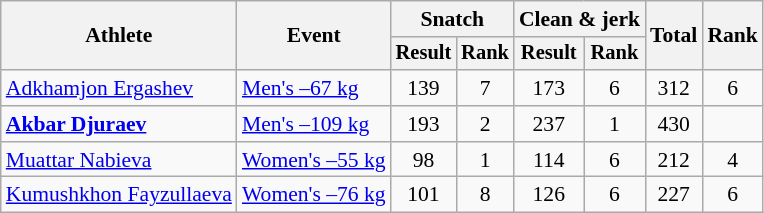<table class="wikitable" style="font-size:90%">
<tr>
<th rowspan="2">Athlete</th>
<th rowspan="2">Event</th>
<th colspan="2">Snatch</th>
<th colspan="2">Clean & jerk</th>
<th rowspan="2">Total</th>
<th rowspan="2">Rank</th>
</tr>
<tr style="font-size:95%">
<th>Result</th>
<th>Rank</th>
<th>Result</th>
<th>Rank</th>
</tr>
<tr align=center>
<td align=left><a href='#'>Adkhamjon Ergashev</a></td>
<td align=left><a href='#'>Men's –67 kg</a></td>
<td>139</td>
<td>7</td>
<td>173</td>
<td>6</td>
<td>312</td>
<td>6</td>
</tr>
<tr align=center>
<td align=left><strong><a href='#'>Akbar Djuraev</a></strong></td>
<td align=left><a href='#'>Men's –109 kg</a></td>
<td>193</td>
<td>2</td>
<td>237</td>
<td>1</td>
<td>430</td>
<td></td>
</tr>
<tr align=center>
<td align=left><a href='#'>Muattar Nabieva</a></td>
<td align=left><a href='#'>Women's –55 kg</a></td>
<td>98 </td>
<td>1</td>
<td>114</td>
<td>6</td>
<td>212</td>
<td>4</td>
</tr>
<tr align=center>
<td align=left><a href='#'>Kumushkhon Fayzullaeva</a></td>
<td align=left><a href='#'>Women's –76 kg</a></td>
<td>101</td>
<td>8</td>
<td>126</td>
<td>6</td>
<td>227</td>
<td>6</td>
</tr>
</table>
